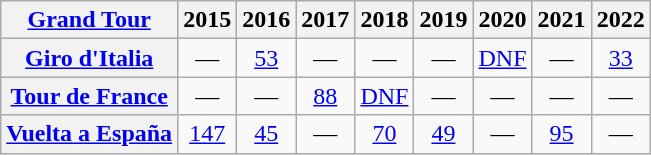<table class="wikitable plainrowheaders">
<tr>
<th scope="col"><a href='#'>Grand Tour</a></th>
<th scope="col">2015</th>
<th scope="col">2016</th>
<th scope="col">2017</th>
<th scope="col">2018</th>
<th scope="col">2019</th>
<th scope="col">2020</th>
<th scope="col">2021</th>
<th scope="col">2022</th>
</tr>
<tr style="text-align:center;">
<th scope="row"> <a href='#'>Giro d'Italia</a></th>
<td>—</td>
<td><a href='#'>53</a></td>
<td>—</td>
<td>—</td>
<td>—</td>
<td><a href='#'>DNF</a></td>
<td>—</td>
<td><a href='#'>33</a></td>
</tr>
<tr style="text-align:center;">
<th scope="row"> <a href='#'>Tour de France</a></th>
<td>—</td>
<td>—</td>
<td><a href='#'>88</a></td>
<td><a href='#'>DNF</a></td>
<td>—</td>
<td>—</td>
<td>—</td>
<td>—</td>
</tr>
<tr style="text-align:center;">
<th scope="row"> <a href='#'>Vuelta a España</a></th>
<td><a href='#'>147</a></td>
<td><a href='#'>45</a></td>
<td>—</td>
<td><a href='#'>70</a></td>
<td><a href='#'>49</a></td>
<td>—</td>
<td><a href='#'>95</a></td>
<td>—</td>
</tr>
</table>
